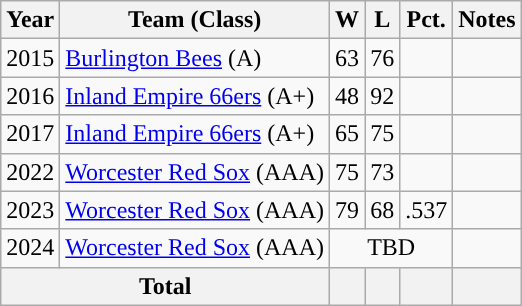<table class="wikitable sortable">
<tr>
<th>Year</th>
<th>Team (Class)</th>
<th>W</th>
<th>L</th>
<th>Pct.</th>
<th>Notes</th>
</tr>
<tr>
<td>2015</td>
<td><a href='#'>Burlington Bees</a> (A)</td>
<td>63</td>
<td>76</td>
<td></td>
<td></td>
</tr>
<tr>
<td>2016</td>
<td><a href='#'>Inland Empire 66ers</a> (A+)</td>
<td>48</td>
<td>92</td>
<td></td>
<td></td>
</tr>
<tr>
<td>2017</td>
<td><a href='#'>Inland Empire 66ers</a> (A+)</td>
<td>65</td>
<td>75</td>
<td></td>
<td></td>
</tr>
<tr>
<td>2022</td>
<td><a href='#'>Worcester Red Sox</a> (AAA)</td>
<td>75</td>
<td>73</td>
<td></td>
<td></td>
</tr>
<tr>
<td>2023</td>
<td><a href='#'>Worcester Red Sox</a> (AAA)</td>
<td>79</td>
<td>68</td>
<td>.537</td>
<td></td>
</tr>
<tr>
<td>2024</td>
<td><a href='#'>Worcester Red Sox</a> (AAA)</td>
<td colspan=3 align=center>TBD</td>
<td></td>
</tr>
<tr>
<th colspan=2>Total</th>
<th></th>
<th></th>
<th></th>
<th></th>
</tr>
</table>
